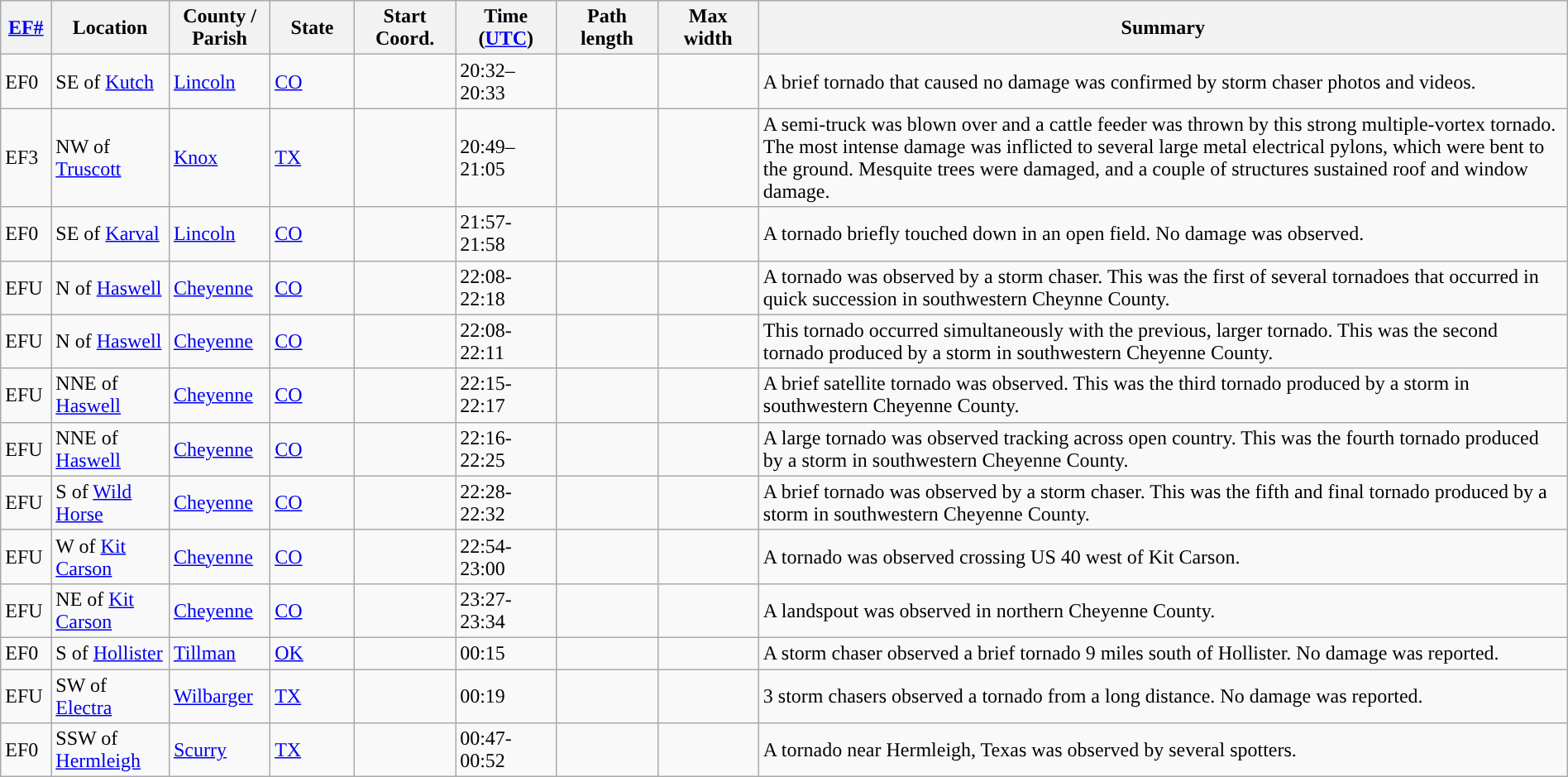<table class="wikitable sortable" style="width:100%;">
<tr>
<th scope="col"  style="width:3%; text-align:center;"><a href='#'>EF#</a></th>
<th scope="col"  style="width:7%; text-align:center;" class="unsortable">Location</th>
<th scope="col"  style="width:6%; text-align:center;" class="unsortable">County / Parish</th>
<th scope="col"  style="width:5%; text-align:center;">State</th>
<th scope="col"  style="width:6%; text-align:center;">Start Coord.</th>
<th scope="col"  style="width:6%; text-align:center;">Time (<a href='#'>UTC</a>)</th>
<th scope="col"  style="width:6%; text-align:center;">Path length</th>
<th scope="col"  style="width:6%; text-align:center;">Max width</th>
<th scope="col" class="unsortable" style="width:48%; text-align:center;">Summary</th>
</tr>
<tr>
<td>EF0</td>
<td>SE of <a href='#'>Kutch</a></td>
<td><a href='#'>Lincoln</a></td>
<td><a href='#'>CO</a></td>
<td></td>
<td>20:32–20:33</td>
<td></td>
<td></td>
<td>A brief tornado that caused no damage was confirmed by storm chaser photos and videos.</td>
</tr>
<tr>
<td>EF3</td>
<td>NW of <a href='#'>Truscott</a></td>
<td><a href='#'>Knox</a></td>
<td><a href='#'>TX</a></td>
<td></td>
<td>20:49–21:05</td>
<td></td>
<td></td>
<td>A semi-truck was blown over and a  cattle feeder was thrown  by this strong multiple-vortex tornado. The most intense damage was inflicted to several large metal electrical pylons, which were bent to the ground. Mesquite trees were damaged, and a couple of structures sustained roof and window damage.</td>
</tr>
<tr>
<td>EF0</td>
<td>SE of <a href='#'>Karval</a></td>
<td><a href='#'>Lincoln</a></td>
<td><a href='#'>CO</a></td>
<td></td>
<td>21:57-21:58</td>
<td></td>
<td></td>
<td>A tornado briefly touched down in an open field. No damage was observed.</td>
</tr>
<tr>
<td>EFU</td>
<td>N of <a href='#'>Haswell</a></td>
<td><a href='#'>Cheyenne</a></td>
<td><a href='#'>CO</a></td>
<td></td>
<td>22:08-22:18</td>
<td></td>
<td></td>
<td>A tornado was observed by a storm chaser. This was the first of several tornadoes that occurred in quick succession in southwestern Cheynne County.</td>
</tr>
<tr>
<td>EFU</td>
<td>N of <a href='#'>Haswell</a></td>
<td><a href='#'>Cheyenne</a></td>
<td><a href='#'>CO</a></td>
<td></td>
<td>22:08-22:11</td>
<td></td>
<td></td>
<td>This tornado occurred simultaneously with the previous, larger tornado. This was the second tornado produced by a storm in southwestern Cheyenne County.</td>
</tr>
<tr>
<td>EFU</td>
<td>NNE of <a href='#'>Haswell</a></td>
<td><a href='#'>Cheyenne</a></td>
<td><a href='#'>CO</a></td>
<td></td>
<td>22:15-22:17</td>
<td></td>
<td></td>
<td>A brief satellite tornado was observed. This was the third tornado produced by a storm in southwestern Cheyenne County.</td>
</tr>
<tr>
<td>EFU</td>
<td>NNE of <a href='#'>Haswell</a></td>
<td><a href='#'>Cheyenne</a></td>
<td><a href='#'>CO</a></td>
<td></td>
<td>22:16-22:25</td>
<td></td>
<td></td>
<td>A large tornado was observed tracking across open country. This was the fourth tornado produced by a storm in southwestern Cheyenne County.</td>
</tr>
<tr>
<td>EFU</td>
<td>S of <a href='#'>Wild Horse</a></td>
<td><a href='#'>Cheyenne</a></td>
<td><a href='#'>CO</a></td>
<td></td>
<td>22:28-22:32</td>
<td></td>
<td></td>
<td>A brief tornado was observed by a storm chaser. This was the fifth and final tornado produced by a storm in southwestern Cheyenne County.</td>
</tr>
<tr>
<td>EFU</td>
<td>W of <a href='#'>Kit Carson</a></td>
<td><a href='#'>Cheyenne</a></td>
<td><a href='#'>CO</a></td>
<td></td>
<td>22:54-23:00</td>
<td></td>
<td></td>
<td>A tornado was observed crossing US 40 west of Kit Carson.</td>
</tr>
<tr>
<td>EFU</td>
<td>NE of <a href='#'>Kit Carson</a></td>
<td><a href='#'>Cheyenne</a></td>
<td><a href='#'>CO</a></td>
<td></td>
<td>23:27-23:34</td>
<td></td>
<td></td>
<td>A landspout was observed in northern Cheyenne County.</td>
</tr>
<tr>
<td>EF0</td>
<td>S of <a href='#'>Hollister</a></td>
<td><a href='#'>Tillman</a></td>
<td><a href='#'>OK</a></td>
<td></td>
<td>00:15</td>
<td></td>
<td></td>
<td>A storm chaser observed a brief tornado 9 miles south of Hollister. No damage was reported.</td>
</tr>
<tr>
<td>EFU</td>
<td>SW of <a href='#'>Electra</a></td>
<td><a href='#'>Wilbarger</a></td>
<td><a href='#'>TX</a></td>
<td></td>
<td>00:19</td>
<td></td>
<td></td>
<td>3 storm chasers observed a tornado from a long distance. No damage was reported.</td>
</tr>
<tr>
<td>EF0</td>
<td>SSW of <a href='#'>Hermleigh</a></td>
<td><a href='#'>Scurry</a></td>
<td><a href='#'>TX</a></td>
<td></td>
<td>00:47-00:52</td>
<td></td>
<td></td>
<td>A tornado near Hermleigh, Texas was observed by several spotters.</td>
</tr>
</table>
